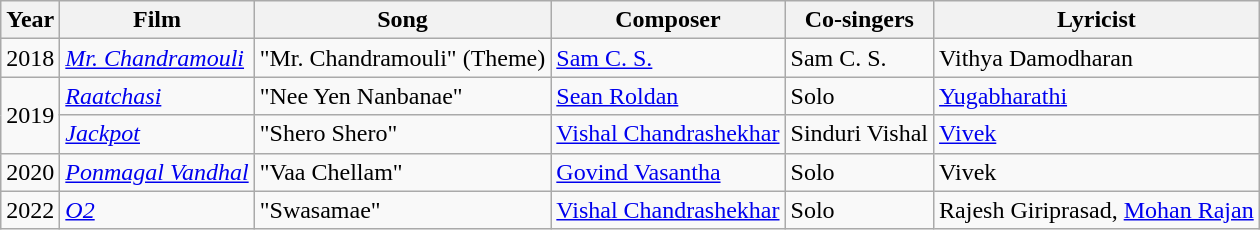<table class="wikitable">
<tr>
<th>Year</th>
<th>Film</th>
<th>Song</th>
<th>Composer</th>
<th>Co-singers</th>
<th>Lyricist</th>
</tr>
<tr>
<td>2018</td>
<td><em><a href='#'>Mr. Chandramouli</a></em></td>
<td>"Mr. Chandramouli" (Theme)</td>
<td><a href='#'>Sam C. S.</a></td>
<td>Sam C. S.</td>
<td>Vithya Damodharan</td>
</tr>
<tr>
<td rowspan="2">2019</td>
<td><em><a href='#'>Raatchasi</a></em></td>
<td>"Nee Yen Nanbanae"</td>
<td><a href='#'>Sean Roldan</a></td>
<td>Solo</td>
<td><a href='#'>Yugabharathi</a></td>
</tr>
<tr>
<td><em><a href='#'>Jackpot</a></em></td>
<td>"Shero Shero"</td>
<td><a href='#'>Vishal Chandrashekhar</a></td>
<td>Sinduri Vishal</td>
<td><a href='#'>Vivek</a></td>
</tr>
<tr>
<td>2020</td>
<td><em><a href='#'>Ponmagal Vandhal</a></em></td>
<td>"Vaa Chellam"</td>
<td><a href='#'>Govind Vasantha</a></td>
<td>Solo</td>
<td>Vivek</td>
</tr>
<tr>
<td>2022</td>
<td><em><a href='#'>O2</a></em></td>
<td>"Swasamae"</td>
<td><a href='#'>Vishal Chandrashekhar</a></td>
<td>Solo</td>
<td>Rajesh Giriprasad, <a href='#'>Mohan Rajan</a></td>
</tr>
</table>
